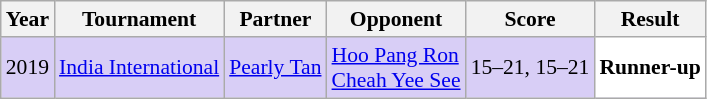<table class="sortable wikitable" style="font-size: 90%;">
<tr>
<th>Year</th>
<th>Tournament</th>
<th>Partner</th>
<th>Opponent</th>
<th>Score</th>
<th>Result</th>
</tr>
<tr style="background:#D8CEF6">
<td align="center">2019</td>
<td align="left"><a href='#'>India International</a></td>
<td align="left"> <a href='#'>Pearly Tan</a></td>
<td align="left"> <a href='#'>Hoo Pang Ron</a><br> <a href='#'>Cheah Yee See</a></td>
<td align="left">15–21, 15–21</td>
<td style="text-align:left; background:white"> <strong>Runner-up</strong></td>
</tr>
</table>
